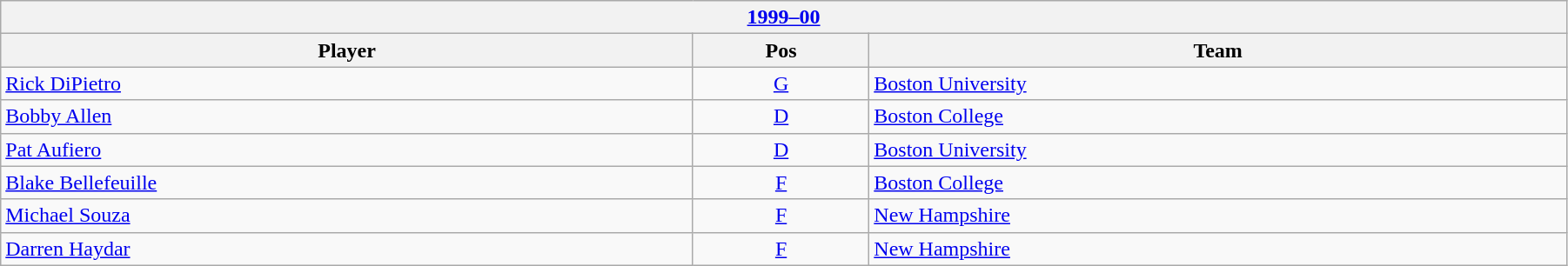<table class="wikitable" width=95%>
<tr>
<th colspan=3><a href='#'>1999–00</a></th>
</tr>
<tr>
<th>Player</th>
<th>Pos</th>
<th>Team</th>
</tr>
<tr>
<td><a href='#'>Rick DiPietro</a></td>
<td align=center><a href='#'>G</a></td>
<td><a href='#'>Boston University</a></td>
</tr>
<tr>
<td><a href='#'>Bobby Allen</a></td>
<td align=center><a href='#'>D</a></td>
<td><a href='#'>Boston College</a></td>
</tr>
<tr>
<td><a href='#'>Pat Aufiero</a></td>
<td align=center><a href='#'>D</a></td>
<td><a href='#'>Boston University</a></td>
</tr>
<tr>
<td><a href='#'>Blake Bellefeuille</a></td>
<td align=center><a href='#'>F</a></td>
<td><a href='#'>Boston College</a></td>
</tr>
<tr>
<td><a href='#'>Michael Souza</a></td>
<td align=center><a href='#'>F</a></td>
<td><a href='#'>New Hampshire</a></td>
</tr>
<tr>
<td><a href='#'>Darren Haydar</a></td>
<td align=center><a href='#'>F</a></td>
<td><a href='#'>New Hampshire</a></td>
</tr>
</table>
